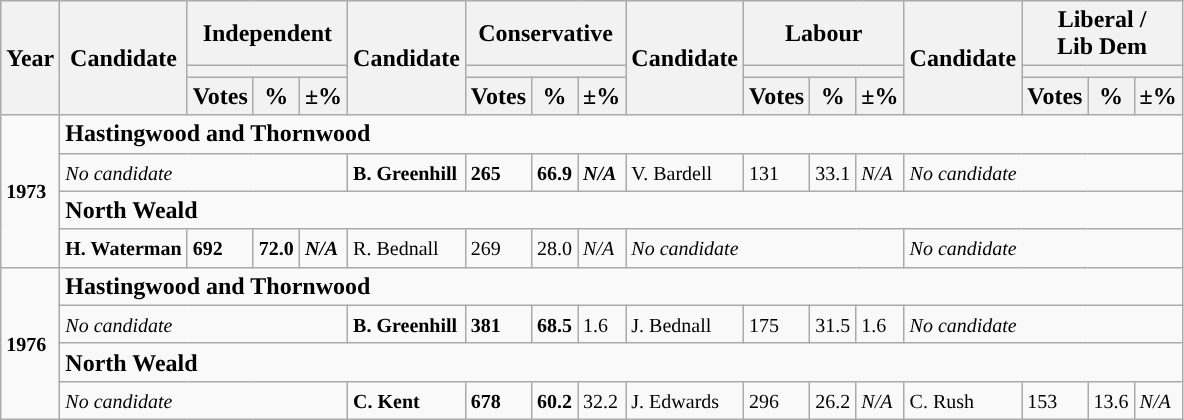<table class="wikitable">
<tr>
<th rowspan="3">Year</th>
<th rowspan="3">Candidate</th>
<th colspan="3">Independent</th>
<th rowspan="3">Candidate</th>
<th colspan="3">Conservative</th>
<th rowspan="3">Candidate</th>
<th colspan="3">Labour</th>
<th rowspan="3">Candidate</th>
<th colspan="3">Liberal /<br>Lib Dem</th>
</tr>
<tr>
<th colspan="3" style="background:"></th>
<th colspan="3" style="background:"></th>
<th colspan="3" style="background:"></th>
<th colspan="3" style="background:"></th>
</tr>
<tr>
<th>Votes</th>
<th>%</th>
<th><strong>±%</strong></th>
<th>Votes</th>
<th>%</th>
<th><strong>±%</strong></th>
<th>Votes</th>
<th>%</th>
<th><strong>±%</strong></th>
<th>Votes</th>
<th>%</th>
<th><strong>±%</strong></th>
</tr>
<tr>
<td rowspan="4"><small><strong>1973</strong></small></td>
<td colspan="16"><strong>Hastingwood and Thornwood</strong></td>
</tr>
<tr>
<td colspan="4"><em><small>No candidate</small></em></td>
<td><small><strong>B. Greenhill</strong></small></td>
<td><small><strong>265</strong></small></td>
<td><small><strong>66.9</strong></small></td>
<td><em><small><strong>N/A</strong></small></em></td>
<td><small>V. Bardell</small></td>
<td><small>131</small></td>
<td><small>33.1</small></td>
<td><em><small>N/A</small></em></td>
<td colspan="4"><em><small>No candidate</small></em></td>
</tr>
<tr>
<td colspan="16"><strong>North Weald</strong></td>
</tr>
<tr>
<td><small><strong>H. Waterman</strong></small></td>
<td><small><strong>692</strong></small></td>
<td><small><strong>72.0</strong></small></td>
<td><em><small><strong>N/A</strong></small></em></td>
<td><small>R. Bednall</small></td>
<td><small>269</small></td>
<td><small>28.0</small></td>
<td><em><small>N/A</small></em></td>
<td colspan="4"><em><small>No candidate</small></em></td>
<td colspan="4"><em><small>No candidate</small></em></td>
</tr>
<tr>
<td rowspan="4"><small><strong>1976</strong></small></td>
<td colspan="16"><strong>Hastingwood and Thornwood</strong></td>
</tr>
<tr>
<td colspan="4"><em><small>No candidate</small></em></td>
<td><small><strong>B. Greenhill</strong></small></td>
<td><small><strong>381</strong></small></td>
<td><small><strong>68.5</strong></small></td>
<td><small>1.6</small></td>
<td><small>J. Bednall</small></td>
<td><small>175</small></td>
<td><small>31.5</small></td>
<td><small>1.6</small></td>
<td colspan="4"><em><small>No candidate</small></em></td>
</tr>
<tr>
<td colspan="16"><strong>North Weald</strong></td>
</tr>
<tr>
<td colspan="4"><em><small>No candidate</small></em></td>
<td><small><strong>C. Kent</strong></small></td>
<td><small><strong>678</strong></small></td>
<td><small><strong>60.2</strong></small></td>
<td><small>32.2</small></td>
<td><small>J. Edwards</small></td>
<td><small>296</small></td>
<td><small>26.2</small></td>
<td><em><small>N/A</small></em></td>
<td><small>C. Rush</small></td>
<td><small>153</small></td>
<td><small>13.6</small></td>
<td><em><small>N/A</small></em></td>
</tr>
</table>
